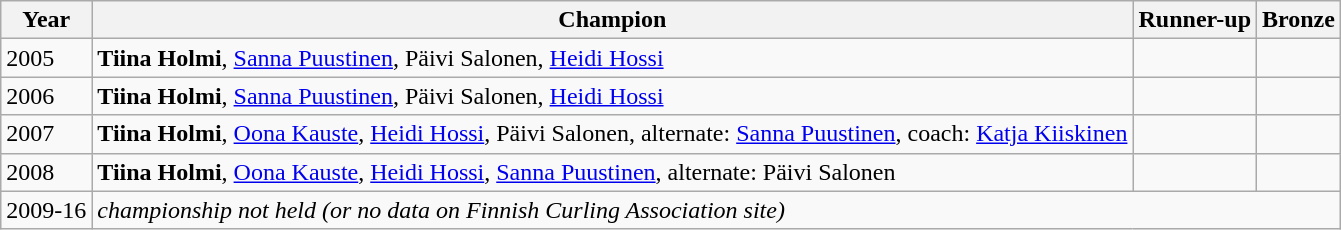<table class="wikitable" border="1">
<tr>
<th>Year</th>
<th>Champion</th>
<th>Runner-up</th>
<th>Bronze</th>
</tr>
<tr valign="top">
<td>2005</td>
<td><strong>Tiina Holmi</strong>, <a href='#'>Sanna Puustinen</a>, Päivi Salonen, <a href='#'>Heidi Hossi</a></td>
<td></td>
<td></td>
</tr>
<tr valign="top">
<td>2006</td>
<td><strong>Tiina Holmi</strong>, <a href='#'>Sanna Puustinen</a>, Päivi Salonen, <a href='#'>Heidi Hossi</a></td>
<td></td>
<td></td>
</tr>
<tr valign="top">
<td>2007</td>
<td><strong>Tiina Holmi</strong>, <a href='#'>Oona Kauste</a>, <a href='#'>Heidi Hossi</a>, Päivi Salonen, alternate: <a href='#'>Sanna Puustinen</a>, coach: <a href='#'>Katja Kiiskinen</a></td>
<td></td>
<td></td>
</tr>
<tr valign="top">
<td>2008</td>
<td><strong>Tiina Holmi</strong>, <a href='#'>Oona Kauste</a>, <a href='#'>Heidi Hossi</a>, <a href='#'>Sanna Puustinen</a>, alternate: Päivi Salonen</td>
<td></td>
<td></td>
</tr>
<tr valign="top">
<td>2009-16</td>
<td colspan=3><em>championship not held (or no data on Finnish Curling Association site)</em></td>
</tr>
</table>
